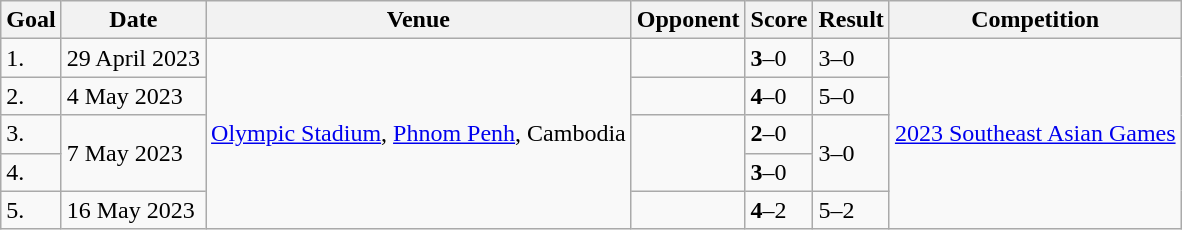<table class="wikitable">
<tr>
<th>Goal</th>
<th>Date</th>
<th>Venue</th>
<th>Opponent</th>
<th>Score</th>
<th>Result</th>
<th>Competition</th>
</tr>
<tr>
<td>1.</td>
<td>29 April 2023</td>
<td rowspan="5"><a href='#'>Olympic Stadium</a>, <a href='#'>Phnom Penh</a>, Cambodia</td>
<td></td>
<td><strong>3</strong>–0</td>
<td>3–0</td>
<td rowspan="5"><a href='#'>2023 Southeast Asian Games</a></td>
</tr>
<tr>
<td>2.</td>
<td>4 May 2023</td>
<td></td>
<td><strong>4</strong>–0</td>
<td>5–0</td>
</tr>
<tr>
<td>3.</td>
<td rowspan="2">7 May 2023</td>
<td rowspan="2"></td>
<td><strong>2</strong>–0</td>
<td rowspan="2">3–0</td>
</tr>
<tr>
<td>4.</td>
<td><strong>3</strong>–0</td>
</tr>
<tr>
<td>5.</td>
<td>16 May 2023</td>
<td></td>
<td><strong>4</strong>–2</td>
<td>5–2</td>
</tr>
</table>
